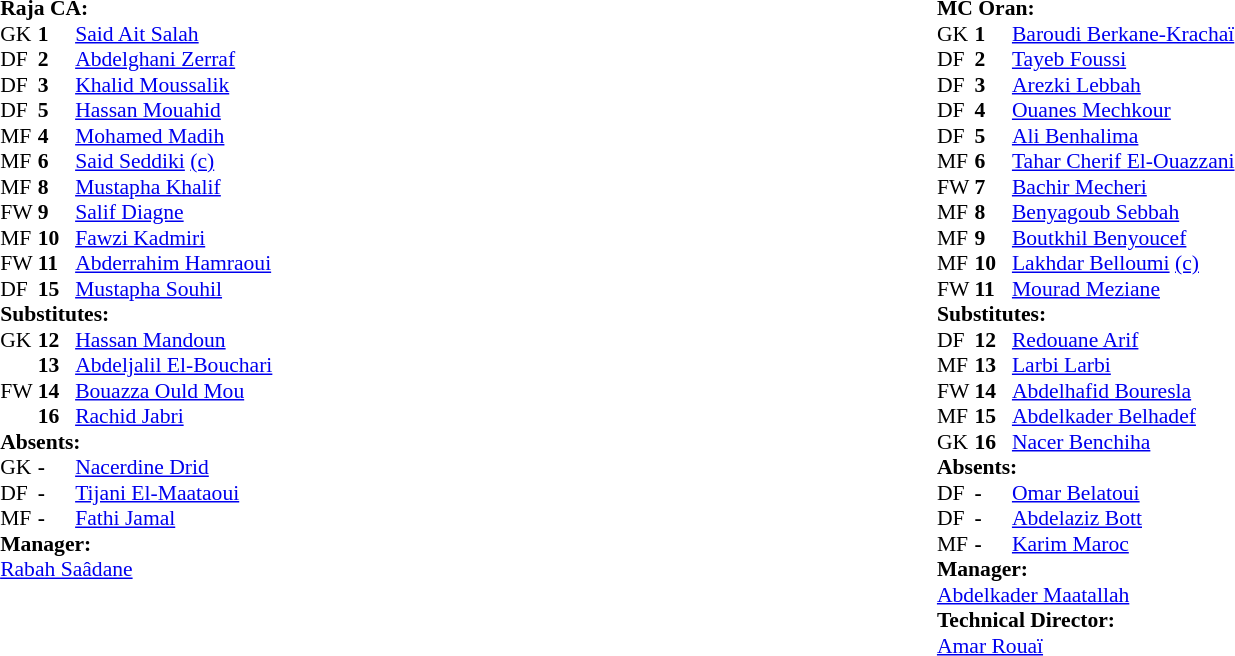<table width=100%>
<tr>
<td valign="top" width="50%"><br><table style="font-size:90%" cellspacing="0" cellpadding="0" align=center>
<tr>
<td colspan="4"><strong>Raja CA:</strong></td>
</tr>
<tr>
<th width=25></th>
<th width=25></th>
</tr>
<tr>
<td>GK</td>
<td><strong>1</strong></td>
<td> <a href='#'>Said Ait Salah</a></td>
</tr>
<tr>
<td>DF</td>
<td><strong>2</strong></td>
<td> <a href='#'>Abdelghani Zerraf</a></td>
</tr>
<tr>
<td>DF</td>
<td><strong>3</strong></td>
<td> <a href='#'>Khalid Moussalik</a></td>
</tr>
<tr>
<td>DF</td>
<td><strong>5</strong></td>
<td> <a href='#'>Hassan Mouahid</a></td>
</tr>
<tr>
<td>MF</td>
<td><strong>4</strong></td>
<td> <a href='#'>Mohamed Madih</a></td>
</tr>
<tr>
<td>MF</td>
<td><strong>6</strong></td>
<td> <a href='#'>Said Seddiki</a> <a href='#'>(c)</a></td>
<td></td>
</tr>
<tr>
<td>MF</td>
<td><strong>8</strong></td>
<td> <a href='#'>Mustapha Khalif</a></td>
</tr>
<tr>
<td>FW</td>
<td><strong>9</strong></td>
<td> <a href='#'>Salif Diagne</a></td>
</tr>
<tr>
<td>MF</td>
<td><strong>10</strong></td>
<td> <a href='#'>Fawzi Kadmiri</a></td>
</tr>
<tr>
<td>FW</td>
<td><strong>11</strong></td>
<td> <a href='#'>Abderrahim Hamraoui</a></td>
<td></td>
<td></td>
</tr>
<tr>
<td>DF</td>
<td><strong>15</strong></td>
<td> <a href='#'>Mustapha Souhil</a></td>
</tr>
<tr>
<td colspan=3><strong>Substitutes:</strong></td>
</tr>
<tr>
<td>GK</td>
<td><strong>12</strong></td>
<td> <a href='#'>Hassan Mandoun</a></td>
</tr>
<tr>
<td></td>
<td><strong>13</strong></td>
<td> <a href='#'>Abdeljalil El-Bouchari</a></td>
</tr>
<tr>
<td>FW</td>
<td><strong>14</strong></td>
<td> <a href='#'>Bouazza Ould Mou</a></td>
<td></td>
<td></td>
</tr>
<tr>
<td></td>
<td><strong>16</strong></td>
<td> <a href='#'>Rachid Jabri</a></td>
</tr>
<tr>
<td colspan=3><strong>Absents:</strong></td>
</tr>
<tr>
<td>GK</td>
<td><strong>-</strong></td>
<td> <a href='#'>Nacerdine Drid</a></td>
</tr>
<tr>
<td>DF</td>
<td><strong>-</strong></td>
<td> <a href='#'>Tijani El-Maataoui</a></td>
</tr>
<tr>
<td>MF</td>
<td><strong>-</strong></td>
<td> <a href='#'>Fathi Jamal</a></td>
</tr>
<tr>
<td colspan=3><strong>Manager:</strong></td>
</tr>
<tr>
<td colspan=3> <a href='#'>Rabah Saâdane</a></td>
</tr>
</table>
</td>
<td valign="top"></td>
<td valign="top" width="50%"><br><table style="font-size: 90%" cellspacing="0" cellpadding="0" align="center">
<tr>
<td colspan="4"><strong>MC Oran:</strong></td>
</tr>
<tr>
<th width=25></th>
<th width=25></th>
</tr>
<tr>
<td>GK</td>
<td><strong>1</strong></td>
<td> <a href='#'>Baroudi Berkane-Krachaï</a></td>
</tr>
<tr>
<td>DF</td>
<td><strong>2</strong></td>
<td> <a href='#'>Tayeb Foussi</a></td>
</tr>
<tr>
<td>DF</td>
<td><strong>3</strong></td>
<td> <a href='#'>Arezki Lebbah</a></td>
</tr>
<tr>
<td>DF</td>
<td><strong>4</strong></td>
<td> <a href='#'>Ouanes Mechkour</a></td>
</tr>
<tr>
<td>DF</td>
<td><strong>5</strong></td>
<td> <a href='#'>Ali Benhalima</a></td>
<td></td>
</tr>
<tr>
<td>MF</td>
<td><strong>6</strong></td>
<td> <a href='#'>Tahar Cherif El-Ouazzani</a></td>
</tr>
<tr>
<td>FW</td>
<td><strong>7</strong></td>
<td> <a href='#'>Bachir Mecheri</a></td>
</tr>
<tr>
<td>MF</td>
<td><strong>8</strong></td>
<td> <a href='#'>Benyagoub Sebbah</a></td>
<td></td>
<td></td>
</tr>
<tr>
<td>MF</td>
<td><strong>9</strong></td>
<td> <a href='#'>Boutkhil Benyoucef</a></td>
</tr>
<tr>
<td>MF</td>
<td><strong>10</strong></td>
<td> <a href='#'>Lakhdar Belloumi</a> <a href='#'>(c)</a></td>
</tr>
<tr>
<td>FW</td>
<td><strong>11</strong></td>
<td> <a href='#'>Mourad Meziane</a></td>
</tr>
<tr>
<td colspan=3><strong>Substitutes:</strong></td>
</tr>
<tr>
<td>DF</td>
<td><strong>12</strong></td>
<td> <a href='#'>Redouane Arif</a></td>
</tr>
<tr>
<td>MF</td>
<td><strong>13</strong></td>
<td> <a href='#'>Larbi Larbi</a></td>
<td></td>
<td></td>
</tr>
<tr>
<td>FW</td>
<td><strong>14</strong></td>
<td> <a href='#'>Abdelhafid Bouresla</a></td>
</tr>
<tr>
<td>MF</td>
<td><strong>15</strong></td>
<td> <a href='#'>Abdelkader Belhadef</a></td>
</tr>
<tr>
<td>GK</td>
<td><strong>16</strong></td>
<td> <a href='#'>Nacer Benchiha</a></td>
</tr>
<tr>
<td colspan=3><strong>Absents:</strong></td>
</tr>
<tr>
<td>DF</td>
<td><strong>-</strong></td>
<td> <a href='#'>Omar Belatoui</a></td>
</tr>
<tr>
<td>DF</td>
<td><strong>-</strong></td>
<td> <a href='#'>Abdelaziz Bott</a></td>
</tr>
<tr>
<td>MF</td>
<td><strong>-</strong></td>
<td> <a href='#'>Karim Maroc</a></td>
</tr>
<tr>
<td colspan=3><strong>Manager:</strong></td>
</tr>
<tr>
<td colspan=3> <a href='#'>Abdelkader Maatallah</a></td>
</tr>
<tr>
<td colspan=3><strong>Technical Director:</strong></td>
</tr>
<tr>
<td colspan=3> <a href='#'>Amar Rouaï</a></td>
</tr>
</table>
</td>
</tr>
</table>
